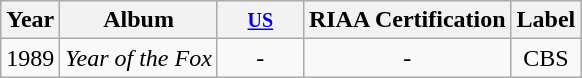<table class="wikitable" style="text-align:center;">
<tr>
<th>Year</th>
<th>Album</th>
<th style="width:50px;"><small><a href='#'>US</a></small></th>
<th>RIAA Certification</th>
<th>Label</th>
</tr>
<tr>
<td>1989</td>
<td style="text-align:left;"><em>Year of the Fox</em></td>
<td>-</td>
<td>-</td>
<td>CBS</td>
</tr>
</table>
